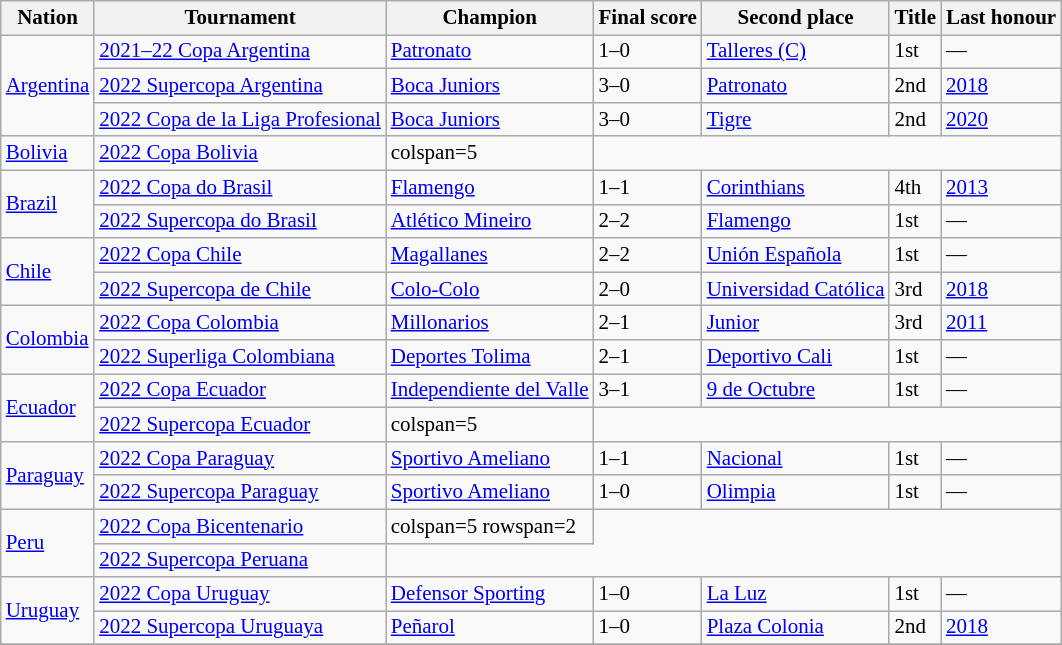<table class=wikitable style="font-size:14px">
<tr>
<th>Nation</th>
<th>Tournament</th>
<th>Champion</th>
<th>Final score</th>
<th>Second place</th>
<th data-sort-type="number">Title</th>
<th>Last honour</th>
</tr>
<tr>
<td rowspan="3"> <a href='#'>Argentina</a></td>
<td><a href='#'>2021–22 Copa Argentina</a></td>
<td><a href='#'>Patronato</a></td>
<td>1–0</td>
<td><a href='#'>Talleres (C)</a></td>
<td>1st</td>
<td>—</td>
</tr>
<tr>
<td><a href='#'>2022 Supercopa Argentina</a></td>
<td><a href='#'>Boca Juniors</a></td>
<td>3–0</td>
<td><a href='#'>Patronato</a></td>
<td>2nd</td>
<td><a href='#'>2018</a></td>
</tr>
<tr>
<td><a href='#'>2022 Copa de la Liga Profesional</a></td>
<td><a href='#'>Boca Juniors</a></td>
<td>3–0</td>
<td><a href='#'>Tigre</a></td>
<td>2nd</td>
<td><a href='#'>2020</a></td>
</tr>
<tr>
<td> <a href='#'>Bolivia</a></td>
<td><a href='#'>2022 Copa Bolivia</a></td>
<td>colspan=5 </td>
</tr>
<tr>
<td rowspan="2"> <a href='#'>Brazil</a></td>
<td><a href='#'>2022 Copa do Brasil</a></td>
<td><a href='#'>Flamengo</a></td>
<td>1–1 </td>
<td><a href='#'>Corinthians</a></td>
<td>4th</td>
<td><a href='#'>2013</a></td>
</tr>
<tr>
<td><a href='#'>2022 Supercopa do Brasil</a></td>
<td><a href='#'>Atlético Mineiro</a></td>
<td>2–2 </td>
<td><a href='#'>Flamengo</a></td>
<td>1st</td>
<td>—</td>
</tr>
<tr>
<td rowspan="2"> <a href='#'>Chile</a></td>
<td><a href='#'>2022 Copa Chile</a></td>
<td><a href='#'>Magallanes</a></td>
<td>2–2 </td>
<td><a href='#'>Unión Española</a></td>
<td>1st</td>
<td>—</td>
</tr>
<tr>
<td><a href='#'>2022 Supercopa de Chile</a></td>
<td><a href='#'>Colo-Colo</a></td>
<td>2–0</td>
<td><a href='#'>Universidad Católica</a></td>
<td>3rd</td>
<td><a href='#'>2018</a></td>
</tr>
<tr>
<td rowspan=2> <a href='#'>Colombia</a></td>
<td><a href='#'>2022 Copa Colombia</a></td>
<td><a href='#'>Millonarios</a></td>
<td>2–1</td>
<td><a href='#'>Junior</a></td>
<td>3rd</td>
<td><a href='#'>2011</a></td>
</tr>
<tr>
<td><a href='#'>2022 Superliga Colombiana</a></td>
<td><a href='#'>Deportes Tolima</a></td>
<td>2–1</td>
<td><a href='#'>Deportivo Cali</a></td>
<td>1st</td>
<td>—</td>
</tr>
<tr>
<td rowspan="2"> <a href='#'>Ecuador</a></td>
<td><a href='#'>2022 Copa Ecuador</a></td>
<td><a href='#'>Independiente del Valle</a></td>
<td>3–1</td>
<td><a href='#'>9 de Octubre</a></td>
<td>1st</td>
<td>—</td>
</tr>
<tr>
<td><a href='#'>2022 Supercopa Ecuador</a></td>
<td>colspan=5 </td>
</tr>
<tr>
<td rowspan="2"> <a href='#'>Paraguay</a></td>
<td><a href='#'>2022 Copa Paraguay</a></td>
<td><a href='#'>Sportivo Ameliano</a></td>
<td>1–1 </td>
<td><a href='#'>Nacional</a></td>
<td>1st</td>
<td>—</td>
</tr>
<tr>
<td><a href='#'>2022 Supercopa Paraguay</a></td>
<td><a href='#'>Sportivo Ameliano</a></td>
<td>1–0</td>
<td><a href='#'>Olimpia</a></td>
<td>1st</td>
<td>—</td>
</tr>
<tr>
<td rowspan="2"> <a href='#'>Peru</a></td>
<td><a href='#'>2022 Copa Bicentenario</a></td>
<td>colspan=5 rowspan=2 </td>
</tr>
<tr>
<td><a href='#'>2022 Supercopa Peruana</a></td>
</tr>
<tr>
<td rowspan="2"> <a href='#'>Uruguay</a></td>
<td><a href='#'>2022 Copa Uruguay</a></td>
<td><a href='#'>Defensor Sporting</a></td>
<td>1–0</td>
<td><a href='#'>La Luz</a></td>
<td>1st</td>
<td>—</td>
</tr>
<tr>
<td><a href='#'>2022 Supercopa Uruguaya</a></td>
<td><a href='#'>Peñarol</a></td>
<td>1–0 </td>
<td><a href='#'>Plaza Colonia</a></td>
<td>2nd</td>
<td><a href='#'>2018</a></td>
</tr>
<tr>
</tr>
</table>
